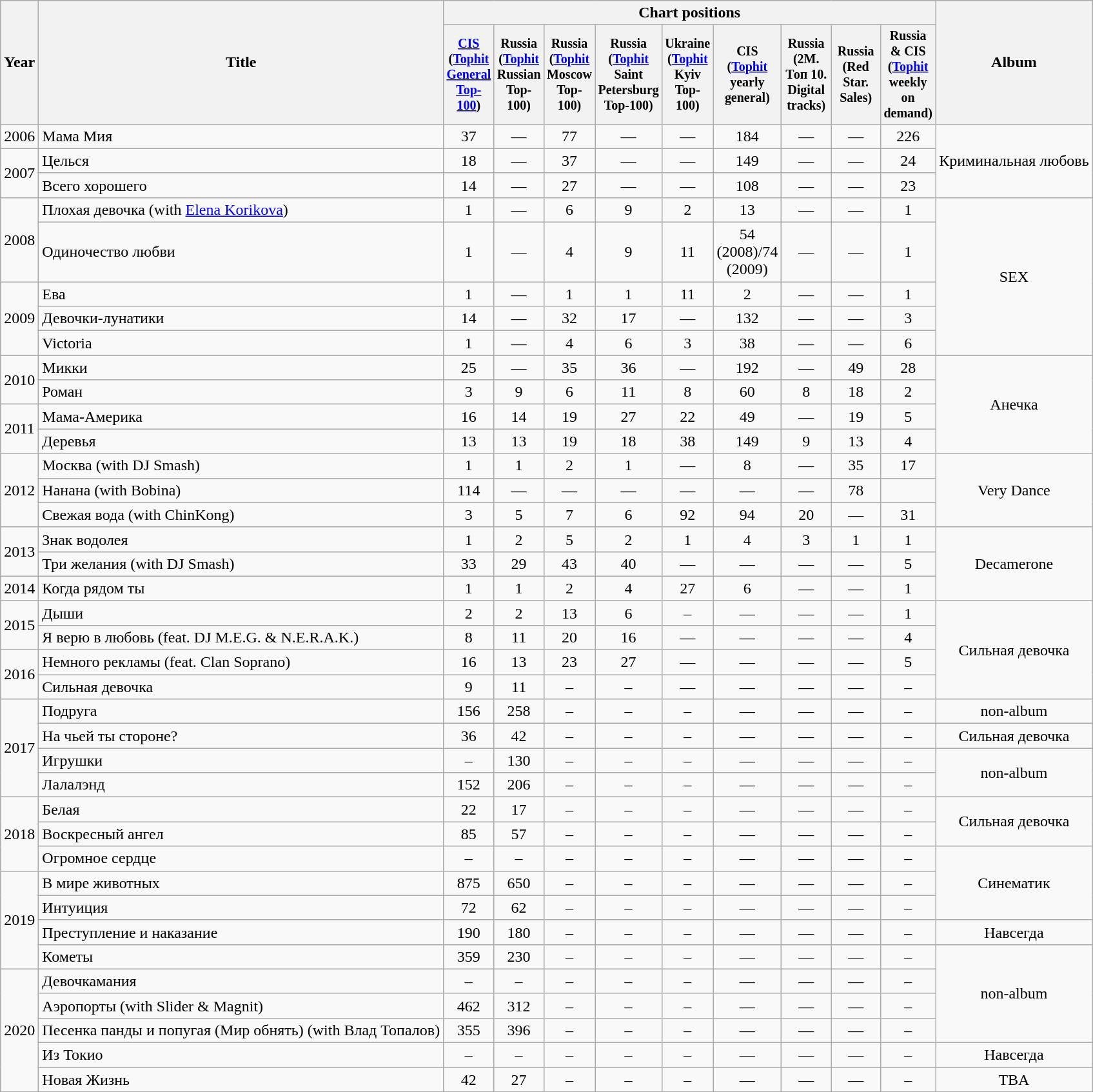<table class=wikitable style=text-align:center;>
<tr>
<th rowspan=2>Year</th>
<th rowspan=2>Title</th>
<th colspan=9>Chart positions</th>
<th rowspan=2>Album</th>
</tr>
<tr style=font-size:smaller;>
<th width=45><a href='#'>CIS</a> (<a href='#'>Tophit</a> <a href='#'>General Top-100</a>)</th>
<th width=45>Russia (<a href='#'>Tophit</a> Russian Top-100)</th>
<th width=45>Russia (<a href='#'>Tophit</a> Moscow Top-100)</th>
<th width=45>Russia (<a href='#'>Tophit</a> Saint Petersburg Top-100)</th>
<th width=45>Ukraine (<a href='#'>Tophit</a> Kyiv Top-100)</th>
<th width=45>CIS (<a href='#'>Tophit</a> yearly general)</th>
<th width=45>Russia (2М. Топ 10. Digital tracks)</th>
<th width=45>Russia (Red Star. Sales)</th>
<th width=45>Russia & CIS (<a href='#'>Tophit</a> weekly on demand)</th>
</tr>
<tr>
<td rowspan=1>2006</td>
<td align=left>Мама Мия</td>
<td>37</td>
<td>—</td>
<td>77</td>
<td>—</td>
<td>—</td>
<td>184</td>
<td>—</td>
<td>—</td>
<td>226</td>
<td rowspan="3" align="center">Криминальная любовь</td>
</tr>
<tr>
<td rowspan=2>2007</td>
<td align=left>Целься</td>
<td>18</td>
<td>—</td>
<td>37</td>
<td>—</td>
<td>—</td>
<td>149</td>
<td>—</td>
<td>—</td>
<td>24</td>
</tr>
<tr>
<td align=left>Всего хорошего</td>
<td>14</td>
<td>—</td>
<td>27</td>
<td>—</td>
<td>—</td>
<td>108</td>
<td>—</td>
<td>—</td>
<td>23</td>
</tr>
<tr>
<td rowspan=2>2008</td>
<td align=left>Плохая девочка (with <a href='#'>Elena Korikova</a>)</td>
<td>1</td>
<td>—</td>
<td>6</td>
<td>9</td>
<td>2</td>
<td>13</td>
<td>—</td>
<td>—</td>
<td>1</td>
<td align=center rowspan="5">SEX</td>
</tr>
<tr>
<td align=left>Одиночество любви</td>
<td>1</td>
<td>—</td>
<td>4</td>
<td>9</td>
<td>11</td>
<td>54 (2008)/74 (2009)</td>
<td>—</td>
<td>—</td>
<td>1</td>
</tr>
<tr>
<td rowspan=3>2009</td>
<td align=left>Ева</td>
<td>1</td>
<td>—</td>
<td>1</td>
<td>1</td>
<td>11</td>
<td>2</td>
<td>—</td>
<td>—</td>
<td>1</td>
</tr>
<tr>
<td align=left>Девочки-лунатики</td>
<td>14</td>
<td>—</td>
<td>32</td>
<td>17</td>
<td>—</td>
<td>132</td>
<td>—</td>
<td>—</td>
<td>3</td>
</tr>
<tr>
<td align=left>Victoria</td>
<td>1</td>
<td>—</td>
<td>4</td>
<td>6</td>
<td>3</td>
<td>38</td>
<td>—</td>
<td>—</td>
<td>6</td>
</tr>
<tr>
<td rowspan=2>2010</td>
<td align=left>Микки</td>
<td>25</td>
<td>—</td>
<td>35</td>
<td>36</td>
<td>—</td>
<td>192</td>
<td>—</td>
<td>49</td>
<td>28</td>
<td rowspan="4" align="center">Анечка</td>
</tr>
<tr>
<td align=left>Роман</td>
<td>3</td>
<td>9</td>
<td>6</td>
<td>11</td>
<td>8</td>
<td>60</td>
<td>8</td>
<td>18</td>
<td>2</td>
</tr>
<tr>
<td rowspan=2>2011</td>
<td align=left>Мама-Америка</td>
<td>16</td>
<td>14</td>
<td>19</td>
<td>27</td>
<td>22</td>
<td>49</td>
<td>—</td>
<td>19</td>
<td>5</td>
</tr>
<tr>
<td align=left>Деревья</td>
<td>13</td>
<td>13</td>
<td>19</td>
<td>18</td>
<td>38</td>
<td>149</td>
<td>9</td>
<td>13</td>
<td>4</td>
</tr>
<tr>
<td rowspan=3>2012</td>
<td align=left>Москва (with DJ Smash)</td>
<td>1</td>
<td>1</td>
<td>2</td>
<td>1</td>
<td>—</td>
<td>8</td>
<td>—</td>
<td>35</td>
<td>17</td>
<td align=center rowspan="3">Very Dance</td>
</tr>
<tr>
<td align=left>Нанана (with Bobina)</td>
<td>114</td>
<td>—</td>
<td>—</td>
<td>—</td>
<td>—</td>
<td>—</td>
<td>—</td>
<td>78</td>
</tr>
<tr>
<td align=left>Свежая вода (with ChinKong)</td>
<td>3</td>
<td>5</td>
<td>7</td>
<td>6</td>
<td>92</td>
<td>94</td>
<td>20</td>
<td>—</td>
<td>31</td>
</tr>
<tr>
<td rowspan=2>2013</td>
<td align=left>Знак водолея</td>
<td>1</td>
<td>2</td>
<td>5</td>
<td>2</td>
<td>1</td>
<td>4</td>
<td>3</td>
<td>1</td>
<td>1</td>
<td align=center rowspan="3">Decameronе</td>
</tr>
<tr>
<td align=left>Три желания (with DJ Smash)</td>
<td>33</td>
<td>29</td>
<td>43</td>
<td>40</td>
<td>—</td>
<td>—</td>
<td>—</td>
<td>—</td>
<td>5</td>
</tr>
<tr>
<td rowspan=1>2014</td>
<td align=left>Когда рядом ты</td>
<td>1</td>
<td>1</td>
<td>2</td>
<td>4</td>
<td>27</td>
<td>6</td>
<td>—</td>
<td>—</td>
<td>1</td>
</tr>
<tr>
<td rowspan=2>2015</td>
<td align=left>Дыши</td>
<td>2</td>
<td>2</td>
<td>13</td>
<td>6</td>
<td>–</td>
<td>—</td>
<td>—</td>
<td>—</td>
<td>1</td>
<td rowspan="4" align="center">Сильная девочка</td>
</tr>
<tr>
<td align=left>Я верю в любовь (feat. DJ M.E.G. & N.E.R.A.K.)</td>
<td>8</td>
<td>11</td>
<td>20</td>
<td>16</td>
<td>—</td>
<td>—</td>
<td>—</td>
<td>—</td>
<td>4</td>
</tr>
<tr>
<td rowspan=2>2016</td>
<td align=left>Немного рекламы (feat. Clan Soprano)</td>
<td>16</td>
<td>13</td>
<td>23</td>
<td>27</td>
<td>—</td>
<td>—</td>
<td>—</td>
<td>—</td>
<td>5</td>
</tr>
<tr>
<td align=left>Сильная девочка</td>
<td>9</td>
<td>11</td>
<td>–</td>
<td>–</td>
<td>—</td>
<td>—</td>
<td>—</td>
<td>—</td>
<td>–</td>
</tr>
<tr>
<td rowspan=4>2017</td>
<td align=left>Подруга</td>
<td>156</td>
<td>258</td>
<td>–</td>
<td>–</td>
<td>–</td>
<td>—</td>
<td>—</td>
<td>—</td>
<td>–</td>
<td rowspan="1" align="center">non-album</td>
</tr>
<tr>
<td align=left>На чьей ты стороне?</td>
<td>36</td>
<td>42</td>
<td>–</td>
<td>–</td>
<td>–</td>
<td>—</td>
<td>—</td>
<td>—</td>
<td>–</td>
<td rowspan="1" align="center">Сильная девочка</td>
</tr>
<tr>
<td align=left>Игрушки</td>
<td>–</td>
<td>130</td>
<td>–</td>
<td>–</td>
<td>–</td>
<td>—</td>
<td>—</td>
<td>—</td>
<td>–</td>
<td rowspan="2" align="center">non-album</td>
</tr>
<tr>
<td align=left>Лалалэнд</td>
<td>152</td>
<td>206</td>
<td>–</td>
<td>–</td>
<td>–</td>
<td>—</td>
<td>—</td>
<td>—</td>
<td>–</td>
</tr>
<tr>
<td rowspan=3>2018</td>
<td align=left>Белая</td>
<td>22</td>
<td>17</td>
<td>–</td>
<td>–</td>
<td>–</td>
<td>—</td>
<td>—</td>
<td>—</td>
<td>–</td>
<td rowspan="2" align="center">Сильная девочка</td>
</tr>
<tr>
<td align=left>Воскресный ангел</td>
<td>85</td>
<td>57</td>
<td>–</td>
<td>–</td>
<td>–</td>
<td>—</td>
<td>—</td>
<td>—</td>
<td>–</td>
</tr>
<tr>
<td align=left>Огромное сердце</td>
<td>–</td>
<td>–</td>
<td>–</td>
<td>–</td>
<td>–</td>
<td>—</td>
<td>—</td>
<td>—</td>
<td>–</td>
<td rowspan="3" align="center">Синематик</td>
</tr>
<tr>
<td rowspan=4>2019</td>
<td align=left>В мире животных</td>
<td>875</td>
<td>650</td>
<td>–</td>
<td>–</td>
<td>–</td>
<td>—</td>
<td>—</td>
<td>—</td>
<td>–</td>
</tr>
<tr>
<td align=left>Интуиция</td>
<td>72</td>
<td>62</td>
<td>–</td>
<td>–</td>
<td>–</td>
<td>—</td>
<td>—</td>
<td>—</td>
<td>–</td>
</tr>
<tr>
<td align=left>Преступление и наказание</td>
<td>190</td>
<td>180</td>
<td>–</td>
<td>–</td>
<td>–</td>
<td>—</td>
<td>—</td>
<td>—</td>
<td>–</td>
<td rowspan="1" align="center">Навсегда</td>
</tr>
<tr>
<td align=left>Кометы</td>
<td>359</td>
<td>230</td>
<td>–</td>
<td>–</td>
<td>–</td>
<td>—</td>
<td>—</td>
<td>—</td>
<td>–</td>
<td rowspan="4" align="center">non-album</td>
</tr>
<tr>
<td rowspan=5>2020</td>
<td align=left>Девочкамания</td>
<td>–</td>
<td>–</td>
<td>–</td>
<td>–</td>
<td>–</td>
<td>—</td>
<td>—</td>
<td>—</td>
<td>–</td>
</tr>
<tr>
<td align=left>Аэропорты (with Slider & Magnit)</td>
<td>462</td>
<td>312</td>
<td>–</td>
<td>–</td>
<td>–</td>
<td>—</td>
<td>—</td>
<td>—</td>
<td>–</td>
</tr>
<tr>
<td align=left>Песенка панды и попугая (Мир обнять) (with Влад Топалов)</td>
<td>355</td>
<td>396</td>
<td>–</td>
<td>–</td>
<td>–</td>
<td>—</td>
<td>—</td>
<td>—</td>
<td>–</td>
</tr>
<tr>
<td align=left>Из Токио</td>
<td>–</td>
<td>–</td>
<td>–</td>
<td>–</td>
<td>–</td>
<td>—</td>
<td>—</td>
<td>—</td>
<td>–</td>
<td rowspan="1" align="center">Навсегда</td>
</tr>
<tr>
<td align=left>Новая Жизнь</td>
<td>42</td>
<td>27</td>
<td>–</td>
<td>–</td>
<td>–</td>
<td>—</td>
<td>—</td>
<td>—</td>
<td>–</td>
<td rowspan="1" align="center">TBA</td>
</tr>
</table>
